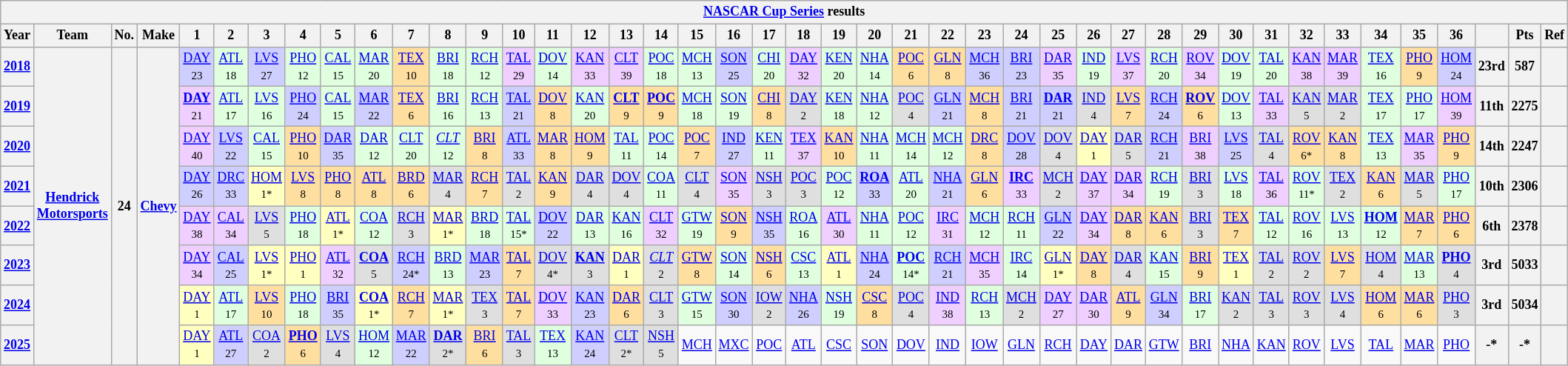<table class="wikitable" style="text-align:center; font-size:75%">
<tr>
<th colspan=45><a href='#'>NASCAR Cup Series</a> results</th>
</tr>
<tr>
<th>Year</th>
<th>Team</th>
<th>No.</th>
<th>Make</th>
<th>1</th>
<th>2</th>
<th>3</th>
<th>4</th>
<th>5</th>
<th>6</th>
<th>7</th>
<th>8</th>
<th>9</th>
<th>10</th>
<th>11</th>
<th>12</th>
<th>13</th>
<th>14</th>
<th>15</th>
<th>16</th>
<th>17</th>
<th>18</th>
<th>19</th>
<th>20</th>
<th>21</th>
<th>22</th>
<th>23</th>
<th>24</th>
<th>25</th>
<th>26</th>
<th>27</th>
<th>28</th>
<th>29</th>
<th>30</th>
<th>31</th>
<th>32</th>
<th>33</th>
<th>34</th>
<th>35</th>
<th>36</th>
<th></th>
<th>Pts</th>
<th>Ref</th>
</tr>
<tr>
<th><a href='#'>2018</a></th>
<th rowspan=8><a href='#'>Hendrick Motorsports</a></th>
<th rowspan=8>24</th>
<th rowspan=8><a href='#'>Chevy</a></th>
<td style="background:#CFCFFF;"><a href='#'>DAY</a><br><small>23</small></td>
<td style="background:#DFFFDF;"><a href='#'>ATL</a><br><small>18</small></td>
<td style="background:#CFCFFF;"><a href='#'>LVS</a><br><small>27</small></td>
<td style="background:#DFFFDF;"><a href='#'>PHO</a><br><small>12</small></td>
<td style="background:#DFFFDF;"><a href='#'>CAL</a><br><small>15</small></td>
<td style="background:#DFFFDF;"><a href='#'>MAR</a><br><small>20</small></td>
<td style="background:#FFDF9F;"><a href='#'>TEX</a><br><small>10</small></td>
<td style="background:#DFFFDF;"><a href='#'>BRI</a><br><small>18</small></td>
<td style="background:#DFFFDF;"><a href='#'>RCH</a><br><small>12</small></td>
<td style="background:#EFCFFF;"><a href='#'>TAL</a><br><small>29</small></td>
<td style="background:#DFFFDF;"><a href='#'>DOV</a><br><small>14</small></td>
<td style="background:#EFCFFF;"><a href='#'>KAN</a><br><small>33</small></td>
<td style="background:#EFCFFF;"><a href='#'>CLT</a><br><small>39</small></td>
<td style="background:#DFFFDF;"><a href='#'>POC</a><br><small>18</small></td>
<td style="background:#DFFFDF;"><a href='#'>MCH</a><br><small>13</small></td>
<td style="background:#CFCFFF;"><a href='#'>SON</a><br><small>25</small></td>
<td style="background:#DFFFDF;"><a href='#'>CHI</a><br><small>20</small></td>
<td style="background:#EFCFFF;"><a href='#'>DAY</a><br><small>32</small></td>
<td style="background:#DFFFDF;"><a href='#'>KEN</a><br><small>20</small></td>
<td style="background:#DFFFDF;"><a href='#'>NHA</a><br><small>14</small></td>
<td style="background:#FFDF9F;"><a href='#'>POC</a><br><small>6</small></td>
<td style="background:#FFDF9F;"><a href='#'>GLN</a><br><small>8</small></td>
<td style="background:#CFCFFF;"><a href='#'>MCH</a><br><small>36</small></td>
<td style="background:#CFCFFF;"><a href='#'>BRI</a><br><small>23</small></td>
<td style="background:#EFCFFF;"><a href='#'>DAR</a><br><small>35</small></td>
<td style="background:#DFFFDF;"><a href='#'>IND</a><br><small>19</small></td>
<td style="background:#EFCFFF;"><a href='#'>LVS</a><br><small>37</small></td>
<td style="background:#DFFFDF;"><a href='#'>RCH</a><br><small>20</small></td>
<td style="background:#EFCFFF;"><a href='#'>ROV</a><br><small>34</small></td>
<td style="background:#DFFFDF;"><a href='#'>DOV</a><br><small>19</small></td>
<td style="background:#DFFFDF;"><a href='#'>TAL</a><br><small>20</small></td>
<td style="background:#EFCFFF;"><a href='#'>KAN</a><br><small>38</small></td>
<td style="background:#EFCFFF;"><a href='#'>MAR</a><br><small>39</small></td>
<td style="background:#DFFFDF;"><a href='#'>TEX</a><br><small>16</small></td>
<td style="background:#FFDF9F;"><a href='#'>PHO</a><br><small>9</small></td>
<td style="background:#CFCFFF;"><a href='#'>HOM</a><br><small>24</small></td>
<th>23rd</th>
<th>587</th>
<th></th>
</tr>
<tr>
<th><a href='#'>2019</a></th>
<td style="background:#EFCFFF;"><strong><a href='#'>DAY</a></strong><br><small>21</small></td>
<td style="background:#DFFFDF;"><a href='#'>ATL</a><br><small>17</small></td>
<td style="background:#DFFFDF;"><a href='#'>LVS</a><br><small>16</small></td>
<td style="background:#CFCFFF;"><a href='#'>PHO</a><br><small>24</small></td>
<td style="background:#DFFFDF;"><a href='#'>CAL</a><br><small>15</small></td>
<td style="background:#CFCFFF;"><a href='#'>MAR</a><br><small>22</small></td>
<td style="background:#FFDF9F;"><a href='#'>TEX</a><br><small>6</small></td>
<td style="background:#DFFFDF;"><a href='#'>BRI</a><br><small>16</small></td>
<td style="background:#DFFFDF;"><a href='#'>RCH</a><br><small>13</small></td>
<td style="background:#CFCFFF;"><a href='#'>TAL</a><br><small>21</small></td>
<td style="background:#FFDF9F;"><a href='#'>DOV</a><br><small>8</small></td>
<td style="background:#DFFFDF;"><a href='#'>KAN</a><br><small>20</small></td>
<td style="background:#FFDF9F;"><strong><a href='#'>CLT</a></strong><br><small>9</small></td>
<td style="background:#FFDF9F;"><strong><a href='#'>POC</a></strong><br><small>9</small></td>
<td style="background:#DFFFDF;"><a href='#'>MCH</a><br><small>18</small></td>
<td style="background:#DFFFDF;"><a href='#'>SON</a><br><small>19</small></td>
<td style="background:#FFDF9F;"><a href='#'>CHI</a><br><small>8</small></td>
<td style="background:#DFDFDF;"><a href='#'>DAY</a><br><small>2</small></td>
<td style="background:#DFFFDF;"><a href='#'>KEN</a><br><small>18</small></td>
<td style="background:#DFFFDF;"><a href='#'>NHA</a><br><small>12</small></td>
<td style="background:#DFDFDF;"><a href='#'>POC</a><br><small>4</small></td>
<td style="background:#CFCFFF;"><a href='#'>GLN</a><br><small>21</small></td>
<td style="background:#FFDF9F;"><a href='#'>MCH</a><br><small>8</small></td>
<td style="background:#CFCFFF;"><a href='#'>BRI</a><br><small>21</small></td>
<td style="background:#CFCFFF;"><strong><a href='#'>DAR</a></strong><br><small>21</small></td>
<td style="background:#DFDFDF;"><a href='#'>IND</a><br><small>4</small></td>
<td style="background:#FFDF9F;"><a href='#'>LVS</a><br><small>7</small></td>
<td style="background:#CFCFFF;"><a href='#'>RCH</a><br><small>24</small></td>
<td style="background:#FFDF9F;"><strong><a href='#'>ROV</a></strong><br><small>6</small></td>
<td style="background:#DFFFDF;"><a href='#'>DOV</a><br><small>13</small></td>
<td style="background:#EFCFFF;"><a href='#'>TAL</a><br><small>33</small></td>
<td style="background:#DFDFDF;"><a href='#'>KAN</a><br><small>5</small></td>
<td style="background:#DFDFDF;"><a href='#'>MAR</a><br><small>2</small></td>
<td style="background:#DFFFDF;"><a href='#'>TEX</a><br><small>17</small></td>
<td style="background:#DFFFDF;"><a href='#'>PHO</a><br><small>17</small></td>
<td style="background:#EFCFFF;"><a href='#'>HOM</a><br><small>39</small></td>
<th>11th</th>
<th>2275</th>
<th></th>
</tr>
<tr>
<th><a href='#'>2020</a></th>
<td style="background:#EFCFFF;"><a href='#'>DAY</a><br><small>40</small></td>
<td style="background:#CFCFFF;"><a href='#'>LVS</a><br><small>22</small></td>
<td style="background:#DFFFDF;"><a href='#'>CAL</a><br><small>15</small></td>
<td style="background:#FFDF9F;"><a href='#'>PHO</a><br><small>10</small></td>
<td style="background:#CFCFFF;"><a href='#'>DAR</a><br><small>35</small></td>
<td style="background:#DFFFDF;"><a href='#'>DAR</a><br><small>12</small></td>
<td style="background:#DFFFDF;"><a href='#'>CLT</a><br><small>20</small></td>
<td style="background:#DFFFDF;"><em><a href='#'>CLT</a></em><br><small>12</small></td>
<td style="background:#FFDF9F;"><a href='#'>BRI</a><br><small>8</small></td>
<td style="background:#CFCFFF;"><a href='#'>ATL</a><br><small>33</small></td>
<td style="background:#FFDF9F;"><a href='#'>MAR</a><br><small>8</small></td>
<td style="background:#FFDF9F;"><a href='#'>HOM</a><br><small>9</small></td>
<td style="background:#DFFFDF;"><a href='#'>TAL</a><br><small>11</small></td>
<td style="background:#DFFFDF;"><a href='#'>POC</a><br><small>14</small></td>
<td style="background:#FFDF9F;"><a href='#'>POC</a><br><small>7</small></td>
<td style="background:#CFCFFF;"><a href='#'>IND</a><br><small>27</small></td>
<td style="background:#DFFFDF;"><a href='#'>KEN</a><br><small>11</small></td>
<td style="background:#EFCFFF;"><a href='#'>TEX</a><br><small>37</small></td>
<td style="background:#FFDF9F;"><a href='#'>KAN</a><br><small>10</small></td>
<td style="background:#DFFFDF;"><a href='#'>NHA</a><br><small>11</small></td>
<td style="background:#DFFFDF;"><a href='#'>MCH</a><br><small>14</small></td>
<td style="background:#DFFFDF;"><a href='#'>MCH</a><br><small>12</small></td>
<td style="background:#FFDF9F;"><a href='#'>DRC</a><br><small>8</small></td>
<td style="background:#CFCFFF;"><a href='#'>DOV</a><br><small>28</small></td>
<td style="background:#DFDFDF;"><a href='#'>DOV</a><br><small>4</small></td>
<td style="background:#FFFFBF;"><a href='#'>DAY</a><br><small>1</small></td>
<td style="background:#DFDFDF;"><a href='#'>DAR</a><br><small>5</small></td>
<td style="background:#CFCFFF;"><a href='#'>RCH</a><br><small>21</small></td>
<td style="background:#EFCFFF;"><a href='#'>BRI</a><br><small>38</small></td>
<td style="background:#CFCFFF;"><a href='#'>LVS</a><br><small>25</small></td>
<td style="background:#DFDFDF;"><a href='#'>TAL</a><br><small>4</small></td>
<td style="background:#FFDF9F;"><a href='#'>ROV</a><br><small>6*</small></td>
<td style="background:#FFDF9F;"><a href='#'>KAN</a><br><small>8</small></td>
<td style="background:#DFFFDF;"><a href='#'>TEX</a><br><small>13</small></td>
<td style="background:#EFCFFF;"><a href='#'>MAR</a><br><small>35</small></td>
<td style="background:#FFDF9F;"><a href='#'>PHO</a><br><small>9</small></td>
<th>14th</th>
<th>2247</th>
<th></th>
</tr>
<tr>
<th><a href='#'>2021</a></th>
<td style="background:#CFCFFF;"><a href='#'>DAY</a><br><small>26</small></td>
<td style="background:#CFCFFF;"><a href='#'>DRC</a><br><small>33</small></td>
<td style="background:#FFFFBF;"><a href='#'>HOM</a><br><small>1*</small></td>
<td style="background:#FFDF9F;"><a href='#'>LVS</a><br><small>8</small></td>
<td style="background:#FFDF9F;"><a href='#'>PHO</a><br><small>8</small></td>
<td style="background:#FFDF9F;"><a href='#'>ATL</a><br><small>8</small></td>
<td style="background:#FFDF9F;"><a href='#'>BRD</a><br><small>6</small></td>
<td style="background:#DFDFDF;"><a href='#'>MAR</a><br><small>4</small></td>
<td style="background:#FFDF9F;"><a href='#'>RCH</a><br><small>7</small></td>
<td style="background:#DFDFDF;"><a href='#'>TAL</a><br><small>2</small></td>
<td style="background:#FFDF9F;"><a href='#'>KAN</a><br><small>9</small></td>
<td style="background:#DFDFDF;"><a href='#'>DAR</a><br><small>4</small></td>
<td style="background:#DFDFDF;"><a href='#'>DOV</a><br><small>4</small></td>
<td style="background:#DFFFDF;"><a href='#'>COA</a><br><small>11</small></td>
<td style="background:#DFDFDF;"><a href='#'>CLT</a><br><small>4</small></td>
<td style="background:#EFCFFF;"><a href='#'>SON</a><br><small>35</small></td>
<td style="background:#DFDFDF;"><a href='#'>NSH</a><br><small>3</small></td>
<td style="background:#DFDFDF;"><a href='#'>POC</a><br><small>3</small></td>
<td style="background:#DFFFDF;"><a href='#'>POC</a><br><small>12</small></td>
<td style="background:#CFCFFF;"><strong><a href='#'>ROA</a></strong><br><small>33</small></td>
<td style="background:#DFFFDF;"><a href='#'>ATL</a><br><small>20</small></td>
<td style="background:#CFCFFF;"><a href='#'>NHA</a><br><small>21</small></td>
<td style="background:#FFDF9F;"><a href='#'>GLN</a><br><small>6</small></td>
<td style="background:#EFCFFF;"><strong><a href='#'>IRC</a></strong><br><small>33</small></td>
<td style="background:#DFDFDF;"><a href='#'>MCH</a><br><small>2</small></td>
<td style="background:#EFCFFF;"><a href='#'>DAY</a><br><small>37</small></td>
<td style="background:#EFCFFF;"><a href='#'>DAR</a><br><small>34</small></td>
<td style="background:#DFFFDF;"><a href='#'>RCH</a><br><small>19</small></td>
<td style="background:#DFDFDF;"><a href='#'>BRI</a><br><small>3</small></td>
<td style="background:#DFFFDF;"><a href='#'>LVS</a><br><small>18</small></td>
<td style="background:#EFCFFF;"><a href='#'>TAL</a><br><small>36</small></td>
<td style="background:#DFFFDF;"><a href='#'>ROV</a><br><small>11*</small></td>
<td style="background:#DFDFDF;"><a href='#'>TEX</a><br><small>2</small></td>
<td style="background:#FFDF9F;"><a href='#'>KAN</a><br><small>6</small></td>
<td style="background:#DFDFDF;"><a href='#'>MAR</a><br><small>5</small></td>
<td style="background:#DFFFDF;"><a href='#'>PHO</a><br><small>17</small></td>
<th>10th</th>
<th>2306</th>
<th></th>
</tr>
<tr>
<th><a href='#'>2022</a></th>
<td style="background:#EFCFFF;"><a href='#'>DAY</a><br><small>38</small></td>
<td style="background:#EFCFFF;"><a href='#'>CAL</a><br><small>34</small></td>
<td style="background:#DFDFDF;"><a href='#'>LVS</a><br><small>5</small></td>
<td style="background:#DFFFDF;"><a href='#'>PHO</a><br><small>18</small></td>
<td style="background:#FFFFBF;"><a href='#'>ATL</a><br><small>1*</small></td>
<td style="background:#DFFFDF;"><a href='#'>COA</a><br><small>12</small></td>
<td style="background:#DFDFDF;"><a href='#'>RCH</a><br><small>3</small></td>
<td style="background:#FFFFBF;"><a href='#'>MAR</a><br><small>1*</small></td>
<td style="background:#DFFFDF;"><a href='#'>BRD</a><br><small>18</small></td>
<td style="background:#DFFFDF;"><a href='#'>TAL</a><br><small>15*</small></td>
<td style="background:#CFCFFF;"><a href='#'>DOV</a><br><small>22</small></td>
<td style="background:#DFFFDF;"><a href='#'>DAR</a><br><small>13</small></td>
<td style="background:#DFFFDF;"><a href='#'>KAN</a><br><small>16</small></td>
<td style="background:#EFCFFF;"><a href='#'>CLT</a><br><small>32</small></td>
<td style="background:#DFFFDF;"><a href='#'>GTW</a><br><small>19</small></td>
<td style="background:#FFDF9F;"><a href='#'>SON</a><br><small>9</small></td>
<td style="background:#CFCFFF;"><a href='#'>NSH</a><br><small>35</small></td>
<td style="background:#DFFFDF;"><a href='#'>ROA</a><br><small>16</small></td>
<td style="background:#EFCFFF;"><a href='#'>ATL</a><br><small>30</small></td>
<td style="background:#DFFFDF;"><a href='#'>NHA</a><br><small>11</small></td>
<td style="background:#DFFFDF;"><a href='#'>POC</a><br><small>12</small></td>
<td style="background:#EFCFFF;"><a href='#'>IRC</a><br><small>31</small></td>
<td style="background:#DFFFDF;"><a href='#'>MCH</a><br><small>12</small></td>
<td style="background:#DFFFDF;"><a href='#'>RCH</a><br><small>11</small></td>
<td style="background:#CFCFFF;"><a href='#'>GLN</a><br><small>22</small></td>
<td style="background:#EFCFFF;"><a href='#'>DAY</a><br><small>34</small></td>
<td style="background:#FFDF9F;"><a href='#'>DAR</a><br><small>8</small></td>
<td style="background:#FFDF9F;"><a href='#'>KAN</a><br><small>6</small></td>
<td style="background:#DFDFDF;"><a href='#'>BRI</a><br><small>3</small></td>
<td style="background:#FFDF9F;"><a href='#'>TEX</a><br><small>7</small></td>
<td style="background:#DFFFDF;"><a href='#'>TAL</a><br><small>12</small></td>
<td style="background:#DFFFDF;"><a href='#'>ROV</a><br><small>16</small></td>
<td style="background:#DFFFDF;"><a href='#'>LVS</a><br><small>13</small></td>
<td style="background:#DFFFDF;"><strong><a href='#'>HOM</a></strong><br><small>12</small></td>
<td style="background:#FFDF9F;"><a href='#'>MAR</a><br><small>7</small></td>
<td style="background:#FFDF9F;"><a href='#'>PHO</a><br><small>6</small></td>
<th>6th</th>
<th>2378</th>
<th></th>
</tr>
<tr>
<th><a href='#'>2023</a></th>
<td style="background:#EFCFFF;"><a href='#'>DAY</a><br><small>34</small></td>
<td style="background:#CFCFFF;"><a href='#'>CAL</a><br><small>25</small></td>
<td style="background:#FFFFBF;"><a href='#'>LVS</a><br><small>1*</small></td>
<td style="background:#FFFFBF;"><a href='#'>PHO</a><br><small>1</small></td>
<td style="background:#EFCFFF;"><a href='#'>ATL</a><br><small>32</small></td>
<td style="background:#DFDFDF;"><strong><a href='#'>COA</a></strong><br><small>5</small></td>
<td style="background:#CFCFFF;"><a href='#'>RCH</a><br><small>24*</small></td>
<td style="background:#DFFFDF;"><a href='#'>BRD</a><br><small>13</small></td>
<td style="background:#CFCFFF;"><a href='#'>MAR</a><br><small>23</small></td>
<td style="background:#FFDF9F;"><a href='#'>TAL</a><br><small>7</small></td>
<td style="background:#DFDFDF;"><a href='#'>DOV</a><br><small>4*</small></td>
<td style="background:#DFDFDF;"><strong><a href='#'>KAN</a></strong><br><small>3</small></td>
<td style="background:#FFFFBF;"><a href='#'>DAR</a><br><small>1</small></td>
<td style="background:#DFDFDF;"><em><a href='#'>CLT</a></em><br><small>2</small></td>
<td style="background:#FFDF9F;"><a href='#'>GTW</a><br><small>8</small></td>
<td style="background:#DFFFDF;"><a href='#'>SON</a><br><small>14</small></td>
<td style="background:#FFDF9F;"><a href='#'>NSH</a><br><small>6</small></td>
<td style="background:#DFFFDF;"><a href='#'>CSC</a><br><small>13</small></td>
<td style="background:#FFFFBF;"><a href='#'>ATL</a><br><small>1</small></td>
<td style="background:#CFCFFF;"><a href='#'>NHA</a><br><small>24</small></td>
<td style="background:#DFFFDF;"><strong><a href='#'>POC</a></strong><br><small>14*</small></td>
<td style="background:#CFCFFF;"><a href='#'>RCH</a><br><small>21</small></td>
<td style="background:#EFCFFF;"><a href='#'>MCH</a><br><small>35</small></td>
<td style="background:#DFFFDF;"><a href='#'>IRC</a><br><small>14</small></td>
<td style="background:#FFFFBF;"><a href='#'>GLN</a><br><small>1*</small></td>
<td style="background:#FFDF9F;"><a href='#'>DAY</a><br><small>8</small></td>
<td style="background:#DFDFDF;"><a href='#'>DAR</a><br><small>4</small></td>
<td style="background:#DFFFDF;"><a href='#'>KAN</a><br><small>15</small></td>
<td style="background:#FFDF9F;"><a href='#'>BRI</a><br><small>9</small></td>
<td style="background:#FFFFBF;"><a href='#'>TEX</a><br><small>1</small></td>
<td style="background:#DFDFDF;"><a href='#'>TAL</a><br><small>2</small></td>
<td style="background:#DFDFDF;"><a href='#'>ROV</a><br><small>2</small></td>
<td style="background:#FFDF9F;"><a href='#'>LVS</a><br><small>7</small></td>
<td style="background:#DFDFDF;"><a href='#'>HOM</a><br><small>4</small></td>
<td style="background:#DFFFDF;"><a href='#'>MAR</a><br><small>13</small></td>
<td style="background:#DFDFDF;"><strong><a href='#'>PHO</a></strong><br><small>4</small></td>
<th>3rd</th>
<th>5033</th>
<th></th>
</tr>
<tr>
<th><a href='#'>2024</a></th>
<td style="background:#FFFFBF;"><a href='#'>DAY</a><br><small>1</small></td>
<td style="background:#DFFFDF;"><a href='#'>ATL</a><br><small>17</small></td>
<td style="background:#FFDF9F;"><a href='#'>LVS</a><br><small>10</small></td>
<td style="background:#DFFFDF;"><a href='#'>PHO</a><br><small>18</small></td>
<td style="background:#CFCFFF;"><a href='#'>BRI</a><br><small>35</small></td>
<td style="background:#FFFFBF;"><strong><a href='#'>COA</a></strong><br><small>1*</small></td>
<td style="background:#FFDF9F;"><a href='#'>RCH</a><br><small>7</small></td>
<td style="background:#FFFFBF;"><a href='#'>MAR</a><br><small>1*</small></td>
<td style="background:#DFDFDF;"><a href='#'>TEX</a><br><small>3</small></td>
<td style="background:#FFDF9F;"><a href='#'>TAL</a><br><small>7</small></td>
<td style="background:#EFCFFF;"><a href='#'>DOV</a><br><small>33</small></td>
<td style="background:#CFCFFF;"><a href='#'>KAN</a><br><small>23</small></td>
<td style="background:#FFDF9F;"><a href='#'>DAR</a><br><small>6</small></td>
<td style="background:#DFDFDF;"><a href='#'>CLT</a><br><small>3</small></td>
<td style="background:#DFFFDF;"><a href='#'>GTW</a><br><small>15</small></td>
<td style="background:#CFCFFF;"><a href='#'>SON</a><br><small>30</small></td>
<td style="background:#DFDFDF;"><a href='#'>IOW</a><br><small>2</small></td>
<td style="background:#CFCFFF;"><a href='#'>NHA</a><br><small>26</small></td>
<td style="background:#DFFFDF;"><a href='#'>NSH</a><br><small>19</small></td>
<td style="background:#FFDF9F;"><a href='#'>CSC</a><br><small>8</small></td>
<td style="background:#DFDFDF;"><a href='#'>POC</a><br><small>4</small></td>
<td style="background:#EFCFFF;"><a href='#'>IND</a><br><small>38</small></td>
<td style="background:#DFFFDF;"><a href='#'>RCH</a><br><small>13</small></td>
<td style="background:#DFDFDF;"><a href='#'>MCH</a><br><small>2</small></td>
<td style="background:#EFCFFF;"><a href='#'>DAY</a><br><small>27</small></td>
<td style="background:#EFCFFF;"><a href='#'>DAR</a><br><small>30</small></td>
<td style="background:#FFDF9F;"><a href='#'>ATL</a><br><small>9</small></td>
<td style="background:#CFCFFF;"><a href='#'>GLN</a><br><small>34</small></td>
<td style="background:#DFFFDF;"><a href='#'>BRI</a><br><small>17</small></td>
<td style="background:#DFDFDF;"><a href='#'>KAN</a><br><small>2</small></td>
<td style="background:#DFDFDF;"><a href='#'>TAL</a><br><small>3</small></td>
<td style="background:#DFDFDF;"><a href='#'>ROV</a><br><small>3</small></td>
<td style="background:#DFDFDF;"><a href='#'>LVS</a><br><small>4</small></td>
<td style="background:#FFDF9F;"><a href='#'>HOM</a><br><small>6</small></td>
<td style="background:#FFDF9F;"><a href='#'>MAR</a><br><small>6</small></td>
<td style="background:#DFDFDF;"><a href='#'>PHO</a><br><small>3</small></td>
<th>3rd</th>
<th>5034</th>
<th></th>
</tr>
<tr>
<th><a href='#'>2025</a></th>
<td style="background:#FFFFBF;"><a href='#'>DAY</a><br><small>1</small></td>
<td style="background:#CFCFFF;"><a href='#'>ATL</a><br><small>27</small></td>
<td style="background:#DFDFDF;"><a href='#'>COA</a><br><small>2</small></td>
<td style="background:#FFDF9F;"><strong><a href='#'>PHO</a></strong><br><small>6</small></td>
<td style="background:#DFDFDF;"><a href='#'>LVS</a><br><small>4</small></td>
<td style="background:#DFFFDF;"><a href='#'>HOM</a><br><small>12</small></td>
<td style="background:#CFCFFF;"><a href='#'>MAR</a><br><small>22</small></td>
<td style="background:#DFDFDF;"><strong><a href='#'>DAR</a></strong><br><small>2*</small></td>
<td style="background:#FFDF9F;"><a href='#'>BRI</a><br><small>6</small></td>
<td style="background:#DFDFDF;"><a href='#'>TAL</a><br><small>3</small></td>
<td style="background:#DFFFDF;"><a href='#'>TEX</a><br><small>13</small></td>
<td style="background:#CFCFFF;"><a href='#'>KAN</a><br><small>24</small></td>
<td style="background:#DFDFDF;"><a href='#'>CLT</a><br><small>2*</small></td>
<td style="background:#DFDFDF;"><a href='#'>NSH</a><br><small>5</small></td>
<td style="background:#;"><a href='#'>MCH</a><br><small></small></td>
<td><a href='#'>MXC</a></td>
<td><a href='#'>POC</a></td>
<td><a href='#'>ATL</a></td>
<td><a href='#'>CSC</a></td>
<td><a href='#'>SON</a></td>
<td><a href='#'>DOV</a></td>
<td><a href='#'>IND</a></td>
<td><a href='#'>IOW</a></td>
<td><a href='#'>GLN</a></td>
<td><a href='#'>RCH</a></td>
<td><a href='#'>DAY</a></td>
<td><a href='#'>DAR</a></td>
<td><a href='#'>GTW</a></td>
<td><a href='#'>BRI</a></td>
<td><a href='#'>NHA</a></td>
<td><a href='#'>KAN</a></td>
<td><a href='#'>ROV</a></td>
<td><a href='#'>LVS</a></td>
<td><a href='#'>TAL</a></td>
<td><a href='#'>MAR</a></td>
<td><a href='#'>PHO</a></td>
<th>-*</th>
<th>-*</th>
<th></th>
</tr>
</table>
